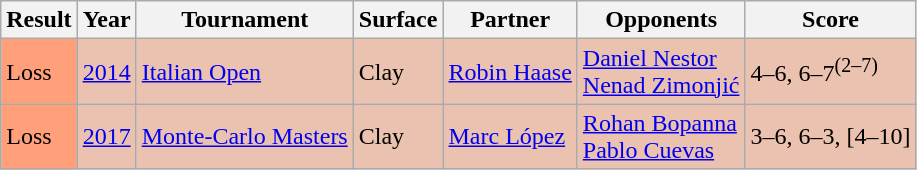<table class="sortable wikitable">
<tr>
<th>Result</th>
<th>Year</th>
<th>Tournament</th>
<th>Surface</th>
<th>Partner</th>
<th>Opponents</th>
<th class="unsortable">Score</th>
</tr>
<tr bgcolor=ebc2af>
<td bgcolor=FFA07A>Loss</td>
<td><a href='#'>2014</a></td>
<td><a href='#'>Italian Open</a></td>
<td>Clay</td>
<td> <a href='#'>Robin Haase</a></td>
<td> <a href='#'>Daniel Nestor</a><br> <a href='#'>Nenad Zimonjić</a></td>
<td>4–6, 6–7<sup>(2–7)</sup></td>
</tr>
<tr bgcolor=ebc2af>
<td bgcolor=FFA07A>Loss</td>
<td><a href='#'>2017</a></td>
<td><a href='#'>Monte-Carlo Masters</a></td>
<td>Clay</td>
<td> <a href='#'>Marc López</a></td>
<td> <a href='#'>Rohan Bopanna</a><br> <a href='#'>Pablo Cuevas</a></td>
<td>3–6, 6–3, [4–10]</td>
</tr>
</table>
